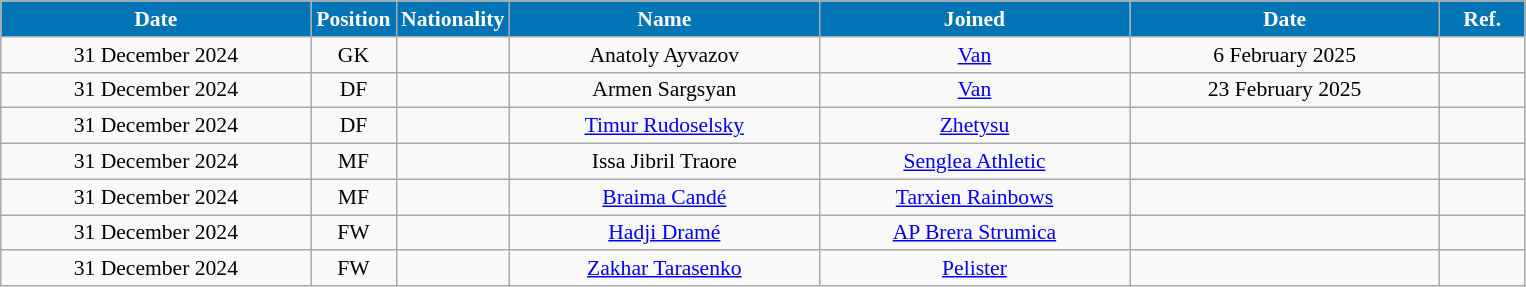<table class="wikitable"  style="text-align:center; font-size:90%; ">
<tr>
<th style="background:#0174B5; color:#FFFFFF; width:200px;">Date</th>
<th style="background:#0174B5; color:#FFFFFF; width:50px;">Position</th>
<th style="background:#0174B5; color:#FFFFFF; width:50px;">Nationality</th>
<th style="background:#0174B5; color:#FFFFFF; width:200px;">Name</th>
<th style="background:#0174B5; color:#FFFFFF; width:200px;">Joined</th>
<th style="background:#0174B5; color:#FFFFFF; width:200px;">Date</th>
<th style="background:#0174B5; color:#FFFFFF; width:50px;">Ref.</th>
</tr>
<tr>
<td>31 December 2024</td>
<td>GK</td>
<td></td>
<td>Anatoly Ayvazov</td>
<td><a href='#'>Van</a></td>
<td>6 February 2025</td>
<td></td>
</tr>
<tr>
<td>31 December 2024</td>
<td>DF</td>
<td></td>
<td>Armen Sargsyan</td>
<td><a href='#'>Van</a></td>
<td>23 February 2025</td>
<td></td>
</tr>
<tr>
<td>31 December 2024</td>
<td>DF</td>
<td></td>
<td><a href='#'>Timur Rudoselsky</a></td>
<td><a href='#'>Zhetysu</a></td>
<td></td>
<td></td>
</tr>
<tr>
<td>31 December 2024</td>
<td>MF</td>
<td></td>
<td>Issa Jibril Traore</td>
<td><a href='#'>Senglea Athletic</a></td>
<td></td>
<td></td>
</tr>
<tr>
<td>31 December 2024</td>
<td>MF</td>
<td></td>
<td><a href='#'>Braima Candé</a></td>
<td><a href='#'>Tarxien Rainbows</a></td>
<td></td>
<td></td>
</tr>
<tr>
<td>31 December 2024</td>
<td>FW</td>
<td></td>
<td><a href='#'>Hadji Dramé</a></td>
<td><a href='#'>AP Brera Strumica</a></td>
<td></td>
<td></td>
</tr>
<tr>
<td>31 December 2024</td>
<td>FW</td>
<td></td>
<td><a href='#'>Zakhar Tarasenko</a></td>
<td><a href='#'>Pelister</a></td>
<td></td>
<td></td>
</tr>
</table>
